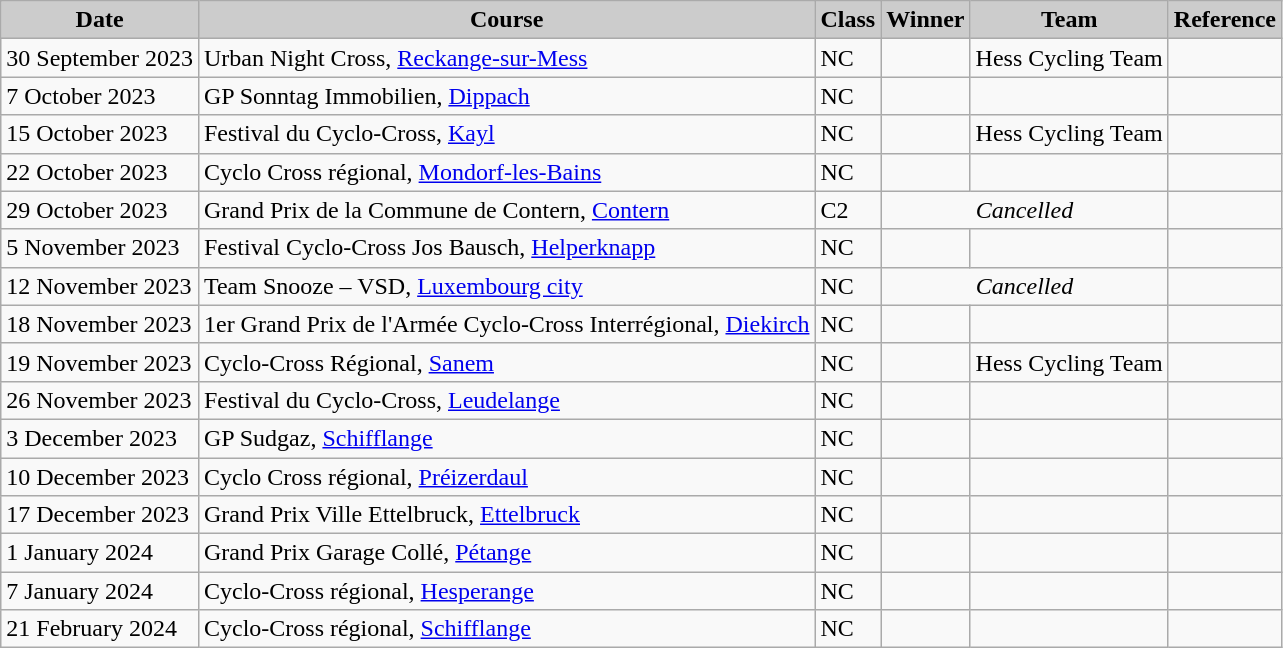<table class="wikitable sortable alternance ">
<tr>
<th scope="col" style="background-color:#CCCCCC;">Date</th>
<th scope="col" style="background-color:#CCCCCC;">Course</th>
<th scope="col" style="background-color:#CCCCCC;">Class</th>
<th scope="col" style="background-color:#CCCCCC;">Winner</th>
<th scope="col" style="background-color:#CCCCCC;">Team</th>
<th scope="col" style="background-color:#CCCCCC;">Reference</th>
</tr>
<tr>
<td>30 September 2023</td>
<td> Urban Night Cross, <a href='#'>Reckange-sur-Mess</a></td>
<td>NC</td>
<td></td>
<td>Hess Cycling Team</td>
<td></td>
</tr>
<tr>
<td>7 October 2023</td>
<td> GP Sonntag Immobilien, <a href='#'>Dippach</a></td>
<td>NC</td>
<td></td>
<td></td>
<td></td>
</tr>
<tr>
<td>15 October 2023</td>
<td> Festival du Cyclo-Cross, <a href='#'>Kayl</a></td>
<td>NC</td>
<td></td>
<td>Hess Cycling Team</td>
<td></td>
</tr>
<tr>
<td>22 October 2023</td>
<td> Cyclo Cross régional, <a href='#'>Mondorf-les-Bains</a></td>
<td>NC</td>
<td></td>
<td></td>
<td></td>
</tr>
<tr>
<td>29 October 2023</td>
<td> Grand Prix de la Commune de Contern, <a href='#'>Contern</a></td>
<td>C2</td>
<td align=center colspan="2"><em>Cancelled</em></td>
<td></td>
</tr>
<tr>
<td>5 November 2023</td>
<td> Festival Cyclo-Cross Jos Bausch, <a href='#'>Helperknapp</a></td>
<td>NC</td>
<td></td>
<td></td>
<td></td>
</tr>
<tr>
<td>12 November 2023</td>
<td> Team Snooze – VSD, <a href='#'>Luxembourg city</a></td>
<td>NC</td>
<td align=center colspan="2"><em>Cancelled</em></td>
<td></td>
</tr>
<tr>
<td>18 November 2023</td>
<td> 1er Grand Prix de l'Armée Cyclo-Cross Interrégional, <a href='#'>Diekirch</a></td>
<td>NC</td>
<td></td>
<td></td>
<td></td>
</tr>
<tr>
<td>19 November 2023</td>
<td> Cyclo-Cross Régional, <a href='#'>Sanem</a></td>
<td>NC</td>
<td></td>
<td>Hess Cycling Team</td>
<td></td>
</tr>
<tr>
<td>26 November 2023</td>
<td> Festival du Cyclo-Cross, <a href='#'>Leudelange</a></td>
<td>NC</td>
<td></td>
<td></td>
<td></td>
</tr>
<tr>
<td>3 December 2023</td>
<td> GP Sudgaz, <a href='#'>Schifflange</a></td>
<td>NC</td>
<td></td>
<td></td>
<td></td>
</tr>
<tr>
<td>10 December 2023</td>
<td> Cyclo Cross régional, <a href='#'>Préizerdaul</a></td>
<td>NC</td>
<td></td>
<td></td>
<td></td>
</tr>
<tr>
<td>17 December 2023</td>
<td> Grand Prix Ville Ettelbruck, <a href='#'>Ettelbruck</a></td>
<td>NC</td>
<td></td>
<td></td>
<td></td>
</tr>
<tr>
<td>1 January 2024</td>
<td> Grand Prix Garage Collé, <a href='#'>Pétange</a></td>
<td>NC</td>
<td></td>
<td></td>
<td></td>
</tr>
<tr>
<td>7 January 2024</td>
<td> Cyclo-Cross régional, <a href='#'>Hesperange</a></td>
<td>NC</td>
<td></td>
<td></td>
<td></td>
</tr>
<tr>
<td>21 February 2024</td>
<td> Cyclo-Cross régional, <a href='#'>Schifflange</a></td>
<td>NC</td>
<td></td>
<td></td>
<td></td>
</tr>
</table>
